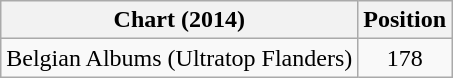<table class="wikitable plainrowheaders">
<tr>
<th scope="col">Chart (2014)</th>
<th scope="col">Position</th>
</tr>
<tr>
<td>Belgian Albums (Ultratop Flanders)</td>
<td align="center">178</td>
</tr>
</table>
